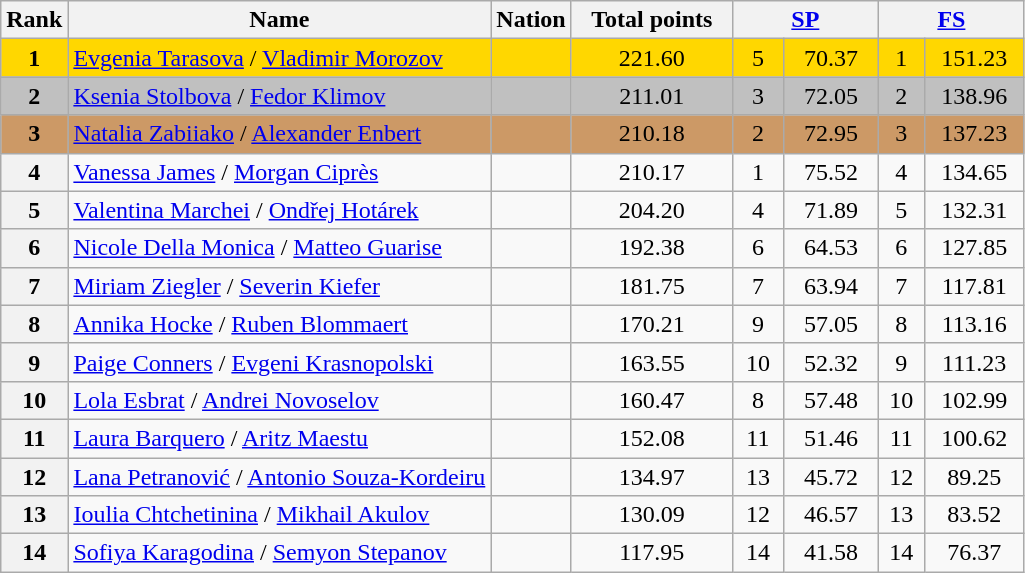<table class="wikitable sortable">
<tr>
<th>Rank</th>
<th>Name</th>
<th>Nation</th>
<th width="100px">Total points</th>
<th colspan="2" width="90px"><a href='#'>SP</a></th>
<th colspan="2" width="90px"><a href='#'>FS</a></th>
</tr>
<tr bgcolor="gold">
<td align="center" bgcolor="gold"><strong>1</strong></td>
<td><a href='#'>Evgenia Tarasova</a> / <a href='#'>Vladimir Morozov</a></td>
<td></td>
<td align="center">221.60</td>
<td align="center">5</td>
<td align="center">70.37</td>
<td align="center">1</td>
<td align="center">151.23</td>
</tr>
<tr bgcolor="silver">
<td align="center" bgcolor="silver"><strong>2</strong></td>
<td><a href='#'>Ksenia Stolbova</a> / <a href='#'>Fedor Klimov</a></td>
<td></td>
<td align="center">211.01</td>
<td align="center">3</td>
<td align="center">72.05</td>
<td align="center">2</td>
<td align="center">138.96</td>
</tr>
<tr bgcolor="#cc9966">
<td align="center" bgcolor="#cc9966"><strong>3</strong></td>
<td><a href='#'>Natalia Zabiiako</a> / <a href='#'>Alexander Enbert</a></td>
<td></td>
<td align="center">210.18</td>
<td align="center">2</td>
<td align="center">72.95</td>
<td align="center">3</td>
<td align="center">137.23</td>
</tr>
<tr>
<th>4</th>
<td><a href='#'>Vanessa James</a> / <a href='#'>Morgan Ciprès</a></td>
<td></td>
<td align="center">210.17</td>
<td align="center">1</td>
<td align="center">75.52</td>
<td align="center">4</td>
<td align="center">134.65</td>
</tr>
<tr>
<th>5</th>
<td><a href='#'>Valentina Marchei</a> / <a href='#'>Ondřej Hotárek</a></td>
<td></td>
<td align="center">204.20</td>
<td align="center">4</td>
<td align="center">71.89</td>
<td align="center">5</td>
<td align="center">132.31</td>
</tr>
<tr>
<th>6</th>
<td><a href='#'>Nicole Della Monica</a> / <a href='#'>Matteo Guarise</a></td>
<td></td>
<td align="center">192.38</td>
<td align="center">6</td>
<td align="center">64.53</td>
<td align="center">6</td>
<td align="center">127.85</td>
</tr>
<tr>
<th>7</th>
<td><a href='#'>Miriam Ziegler</a> / <a href='#'>Severin Kiefer</a></td>
<td></td>
<td align="center">181.75</td>
<td align="center">7</td>
<td align="center">63.94</td>
<td align="center">7</td>
<td align="center">117.81</td>
</tr>
<tr>
<th>8</th>
<td><a href='#'>Annika Hocke</a> / <a href='#'>Ruben Blommaert</a></td>
<td></td>
<td align="center">170.21</td>
<td align="center">9</td>
<td align="center">57.05</td>
<td align="center">8</td>
<td align="center">113.16</td>
</tr>
<tr>
<th>9</th>
<td><a href='#'>Paige Conners</a> / <a href='#'>Evgeni Krasnopolski</a></td>
<td></td>
<td align="center">163.55</td>
<td align="center">10</td>
<td align="center">52.32</td>
<td align="center">9</td>
<td align="center">111.23</td>
</tr>
<tr>
<th>10</th>
<td><a href='#'>Lola Esbrat</a> / <a href='#'>Andrei Novoselov</a></td>
<td></td>
<td align="center">160.47</td>
<td align="center">8</td>
<td align="center">57.48</td>
<td align="center">10</td>
<td align="center">102.99</td>
</tr>
<tr>
<th>11</th>
<td><a href='#'>Laura Barquero</a> / <a href='#'>Aritz Maestu</a></td>
<td></td>
<td align="center">152.08</td>
<td align="center">11</td>
<td align="center">51.46</td>
<td align="center">11</td>
<td align="center">100.62</td>
</tr>
<tr>
<th>12</th>
<td><a href='#'>Lana Petranović</a> / <a href='#'>Antonio Souza-Kordeiru</a></td>
<td></td>
<td align="center">134.97</td>
<td align="center">13</td>
<td align="center">45.72</td>
<td align="center">12</td>
<td align="center">89.25</td>
</tr>
<tr>
<th>13</th>
<td><a href='#'>Ioulia Chtchetinina</a> / <a href='#'>Mikhail Akulov</a></td>
<td></td>
<td align="center">130.09</td>
<td align="center">12</td>
<td align="center">46.57</td>
<td align="center">13</td>
<td align="center">83.52</td>
</tr>
<tr>
<th>14</th>
<td><a href='#'>Sofiya Karagodina</a> / <a href='#'>Semyon Stepanov</a></td>
<td></td>
<td align="center">117.95</td>
<td align="center">14</td>
<td align="center">41.58</td>
<td align="center">14</td>
<td align="center">76.37</td>
</tr>
</table>
